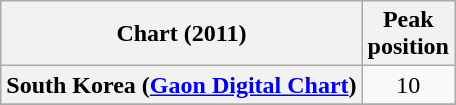<table class="wikitable sortable plainrowheaders" style="text-align:center;">
<tr>
<th>Chart (2011)</th>
<th>Peak<br>position</th>
</tr>
<tr>
<th scope="row">South Korea (<a href='#'>Gaon Digital Chart</a>)</th>
<td>10</td>
</tr>
<tr>
</tr>
</table>
